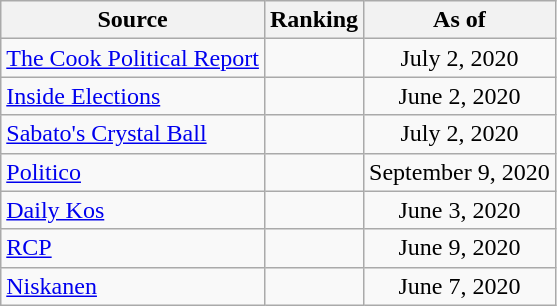<table class="wikitable" style="text-align:center">
<tr>
<th>Source</th>
<th>Ranking</th>
<th>As of</th>
</tr>
<tr>
<td align=left><a href='#'>The Cook Political Report</a></td>
<td></td>
<td>July 2, 2020</td>
</tr>
<tr>
<td align=left><a href='#'>Inside Elections</a></td>
<td></td>
<td>June 2, 2020</td>
</tr>
<tr>
<td align=left><a href='#'>Sabato's Crystal Ball</a></td>
<td></td>
<td>July 2, 2020</td>
</tr>
<tr>
<td align="left"><a href='#'>Politico</a></td>
<td></td>
<td>September 9, 2020</td>
</tr>
<tr>
<td align="left"><a href='#'>Daily Kos</a></td>
<td></td>
<td>June 3, 2020</td>
</tr>
<tr>
<td align="left"><a href='#'>RCP</a></td>
<td></td>
<td>June 9, 2020</td>
</tr>
<tr>
<td align="left"><a href='#'>Niskanen</a></td>
<td></td>
<td>June 7, 2020</td>
</tr>
</table>
